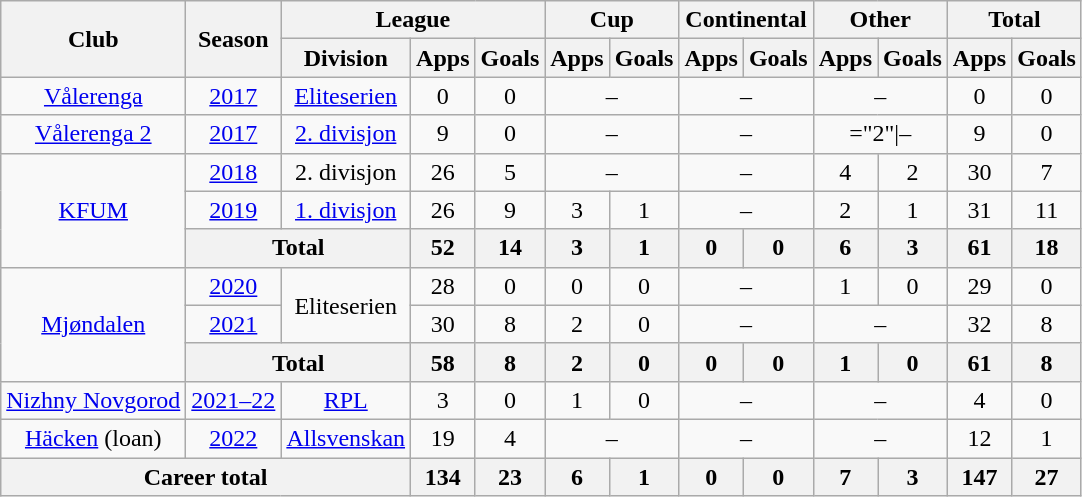<table class="wikitable" style="text-align:center">
<tr>
<th rowspan="2">Club</th>
<th rowspan="2">Season</th>
<th colspan="3">League</th>
<th colspan="2">Cup</th>
<th colspan="2">Continental</th>
<th colspan="2">Other</th>
<th colspan="2">Total</th>
</tr>
<tr>
<th>Division</th>
<th>Apps</th>
<th>Goals</th>
<th>Apps</th>
<th>Goals</th>
<th>Apps</th>
<th>Goals</th>
<th>Apps</th>
<th>Goals</th>
<th>Apps</th>
<th>Goals</th>
</tr>
<tr>
<td><a href='#'>Vålerenga</a></td>
<td><a href='#'>2017</a></td>
<td><a href='#'>Eliteserien</a></td>
<td>0</td>
<td>0</td>
<td colspan="2">–</td>
<td colspan="2">–</td>
<td colspan="2">–</td>
<td>0</td>
<td>0</td>
</tr>
<tr>
<td><a href='#'>Vålerenga 2</a></td>
<td><a href='#'>2017</a></td>
<td><a href='#'>2. divisjon</a></td>
<td>9</td>
<td>0</td>
<td colspan="2">–</td>
<td colspan="2">–</td>
<td colspan="2">="2"|–</td>
<td>9</td>
<td>0</td>
</tr>
<tr>
<td rowspan="3"><a href='#'>KFUM</a></td>
<td><a href='#'>2018</a></td>
<td>2. divisjon</td>
<td>26</td>
<td>5</td>
<td colspan="2">–</td>
<td colspan="2">–</td>
<td>4</td>
<td>2</td>
<td>30</td>
<td>7</td>
</tr>
<tr>
<td><a href='#'>2019</a></td>
<td><a href='#'>1. divisjon</a></td>
<td>26</td>
<td>9</td>
<td>3</td>
<td>1</td>
<td colspan="2">–</td>
<td>2</td>
<td>1</td>
<td>31</td>
<td>11</td>
</tr>
<tr>
<th colspan="2">Total</th>
<th>52</th>
<th>14</th>
<th>3</th>
<th>1</th>
<th>0</th>
<th>0</th>
<th>6</th>
<th>3</th>
<th>61</th>
<th>18</th>
</tr>
<tr>
<td rowspan="3"><a href='#'>Mjøndalen</a></td>
<td><a href='#'>2020</a></td>
<td rowspan="2">Eliteserien</td>
<td>28</td>
<td>0</td>
<td>0</td>
<td>0</td>
<td colspan="2">–</td>
<td>1</td>
<td>0</td>
<td>29</td>
<td>0</td>
</tr>
<tr>
<td><a href='#'>2021</a></td>
<td>30</td>
<td>8</td>
<td>2</td>
<td>0</td>
<td colspan="2">–</td>
<td colspan="2">–</td>
<td>32</td>
<td>8</td>
</tr>
<tr>
<th colspan="2">Total</th>
<th>58</th>
<th>8</th>
<th>2</th>
<th>0</th>
<th>0</th>
<th>0</th>
<th>1</th>
<th>0</th>
<th>61</th>
<th>8</th>
</tr>
<tr>
<td><a href='#'>Nizhny Novgorod</a></td>
<td><a href='#'>2021–22</a></td>
<td><a href='#'>RPL</a></td>
<td>3</td>
<td>0</td>
<td>1</td>
<td>0</td>
<td colspan="2">–</td>
<td colspan="2">–</td>
<td>4</td>
<td>0</td>
</tr>
<tr>
<td><a href='#'>Häcken</a> (loan)</td>
<td><a href='#'>2022</a></td>
<td><a href='#'>Allsvenskan</a></td>
<td>19</td>
<td>4</td>
<td colspan="2">–</td>
<td colspan="2">–</td>
<td colspan="2">–</td>
<td>12</td>
<td>1</td>
</tr>
<tr>
<th colspan="3">Career total</th>
<th>134</th>
<th>23</th>
<th>6</th>
<th>1</th>
<th>0</th>
<th>0</th>
<th>7</th>
<th>3</th>
<th>147</th>
<th>27</th>
</tr>
</table>
